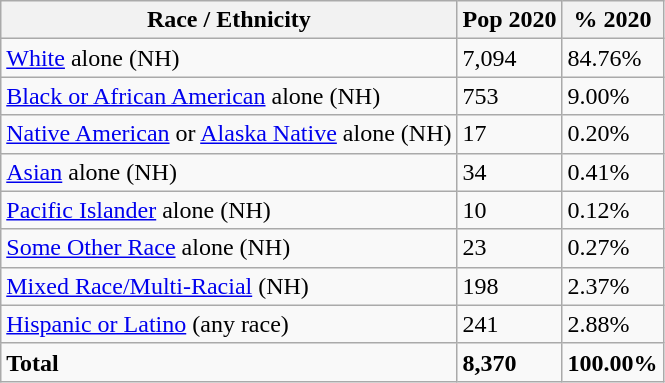<table class="wikitable">
<tr>
<th>Race / Ethnicity</th>
<th>Pop 2020</th>
<th>% 2020</th>
</tr>
<tr>
<td><a href='#'>White</a> alone (NH)</td>
<td>7,094</td>
<td>84.76%</td>
</tr>
<tr>
<td><a href='#'>Black or African American</a> alone (NH)</td>
<td>753</td>
<td>9.00%</td>
</tr>
<tr>
<td><a href='#'>Native American</a> or <a href='#'>Alaska Native</a> alone (NH)</td>
<td>17</td>
<td>0.20%</td>
</tr>
<tr>
<td><a href='#'>Asian</a> alone (NH)</td>
<td>34</td>
<td>0.41%</td>
</tr>
<tr>
<td><a href='#'>Pacific Islander</a> alone (NH)</td>
<td>10</td>
<td>0.12%</td>
</tr>
<tr>
<td><a href='#'>Some Other Race</a> alone (NH)</td>
<td>23</td>
<td>0.27%</td>
</tr>
<tr>
<td><a href='#'>Mixed Race/Multi-Racial</a> (NH)</td>
<td>198</td>
<td>2.37%</td>
</tr>
<tr>
<td><a href='#'>Hispanic or Latino</a> (any race)</td>
<td>241</td>
<td>2.88%</td>
</tr>
<tr>
<td><strong>Total</strong></td>
<td><strong>8,370</strong></td>
<td><strong>100.00%</strong></td>
</tr>
</table>
